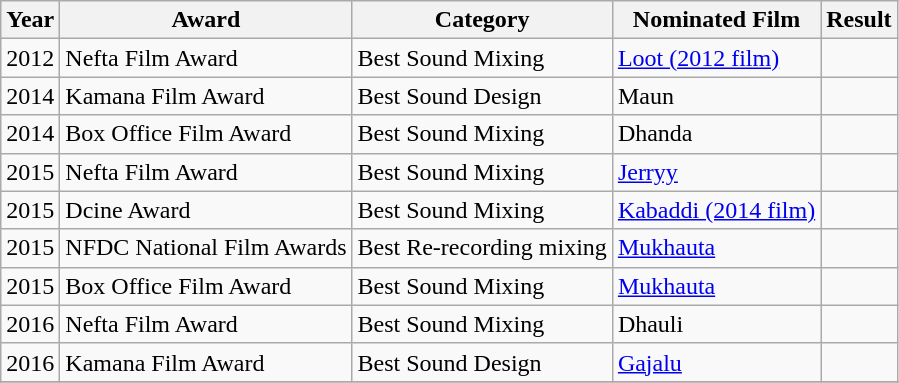<table class="wikitable mw-collapsible";  >
<tr>
<th scope="col">Year</th>
<th scope="col">Award</th>
<th scope="col">Category</th>
<th scope="col">Nominated Film</th>
<th scope="col">Result</th>
</tr>
<tr>
<td>2012</td>
<td>Nefta Film Award</td>
<td>Best Sound Mixing</td>
<td><a href='#'>Loot (2012 film)</a></td>
<td></td>
</tr>
<tr>
<td>2014</td>
<td>Kamana Film Award</td>
<td>Best Sound Design</td>
<td>Maun</td>
<td></td>
</tr>
<tr>
<td>2014</td>
<td>Box Office Film Award</td>
<td>Best Sound Mixing</td>
<td>Dhanda</td>
<td></td>
</tr>
<tr>
<td>2015</td>
<td>Nefta Film Award</td>
<td>Best Sound Mixing</td>
<td><a href='#'>Jerryy</a></td>
<td></td>
</tr>
<tr>
<td>2015</td>
<td>Dcine Award</td>
<td>Best Sound Mixing</td>
<td><a href='#'>Kabaddi (2014 film)</a></td>
<td></td>
</tr>
<tr>
<td>2015</td>
<td>NFDC National Film Awards</td>
<td>Best Re-recording mixing</td>
<td><a href='#'>Mukhauta</a></td>
<td></td>
</tr>
<tr>
<td>2015</td>
<td>Box Office Film Award</td>
<td>Best Sound Mixing</td>
<td><a href='#'>Mukhauta</a></td>
<td></td>
</tr>
<tr>
<td>2016</td>
<td>Nefta Film Award</td>
<td>Best Sound Mixing</td>
<td>Dhauli</td>
<td></td>
</tr>
<tr>
<td>2016</td>
<td>Kamana Film Award</td>
<td>Best Sound Design</td>
<td><a href='#'>Gajalu</a></td>
<td></td>
</tr>
<tr>
</tr>
</table>
